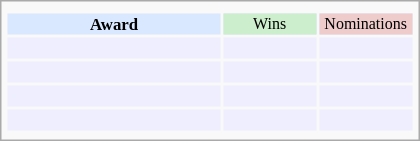<table class="infobox" style="width: 25em; text-align: left; font-size: 70%; vertical-align: middle;">
<tr>
<td colspan="3" style="text-align:center;"></td>
</tr>
<tr bgcolor=#D9E8FF style="text-align:center;">
<th style="vertical-align: middle;">Award</th>
<td style="background:#cceecc; font-size:8pt;" width="60px">Wins</td>
<td style="background:#eecccc; font-size:8pt;" width="60px">Nominations</td>
</tr>
<tr bgcolor=#eeeeff>
<td align="center"><br></td>
<td></td>
<td></td>
</tr>
<tr bgcolor=#eeeeff>
<td align="center"><br></td>
<td></td>
<td></td>
</tr>
<tr bgcolor=#eeeeff>
<td align="center"><br></td>
<td></td>
<td></td>
</tr>
<tr bgcolor=#eeeeff>
<td align="center"><br></td>
<td></td>
<td></td>
</tr>
<tr>
</tr>
</table>
